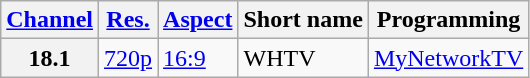<table class="wikitable">
<tr>
<th scope = "col"><a href='#'>Channel</a></th>
<th scope = "col"><a href='#'>Res.</a></th>
<th scope = "col"><a href='#'>Aspect</a></th>
<th scope = "col">Short name</th>
<th scope = "col">Programming</th>
</tr>
<tr>
<th scope = "row">18.1</th>
<td><a href='#'>720p</a></td>
<td><a href='#'>16:9</a></td>
<td>WHTV</td>
<td><a href='#'>MyNetworkTV</a></td>
</tr>
</table>
